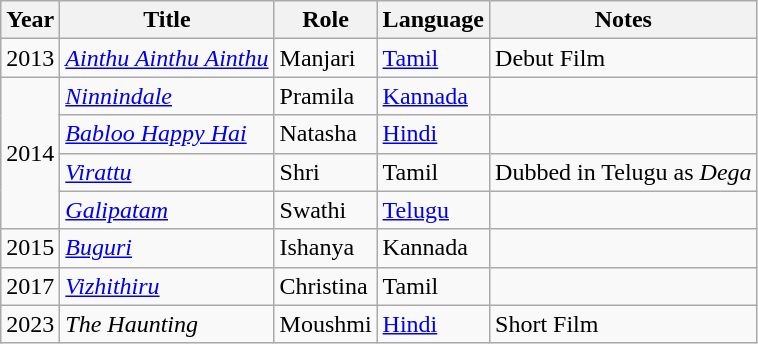<table class="wikitable sortable" style="text-align:left;">
<tr>
<th>Year</th>
<th class="unsortable">Title</th>
<th class="unsortable">Role</th>
<th>Language</th>
<th class="unsortable">Notes</th>
</tr>
<tr>
<td>2013</td>
<td><em><a href='#'>Ainthu Ainthu Ainthu</a></em></td>
<td>Manjari</td>
<td><a href='#'>Tamil</a></td>
<td>Debut Film</td>
</tr>
<tr>
<td rowspan="4">2014</td>
<td><em><a href='#'>Ninnindale</a></em></td>
<td>Pramila</td>
<td><a href='#'>Kannada</a></td>
<td></td>
</tr>
<tr>
<td><em><a href='#'>Babloo Happy Hai</a></em></td>
<td>Natasha</td>
<td><a href='#'>Hindi</a></td>
<td></td>
</tr>
<tr>
<td><em><a href='#'>Virattu</a></em></td>
<td>Shri</td>
<td>Tamil</td>
<td>Dubbed in Telugu as <em>Dega</em></td>
</tr>
<tr>
<td><em><a href='#'>Galipatam</a></em></td>
<td>Swathi</td>
<td><a href='#'>Telugu</a></td>
<td></td>
</tr>
<tr>
<td>2015</td>
<td><em><a href='#'>Buguri</a></em></td>
<td>Ishanya</td>
<td>Kannada</td>
<td></td>
</tr>
<tr>
<td>2017</td>
<td><em><a href='#'>Vizhithiru</a></em></td>
<td>Christina</td>
<td>Tamil</td>
<td></td>
</tr>
<tr>
<td>2023</td>
<td><em>The Haunting</em></td>
<td>Moushmi</td>
<td><a href='#'>Hindi</a></td>
<td>Short Film</td>
</tr>
</table>
